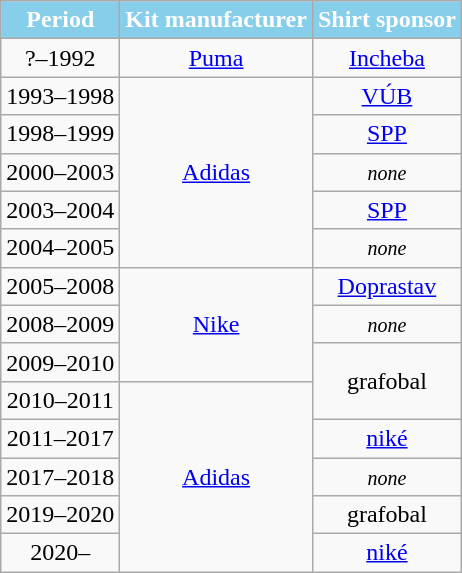<table class="wikitable" style="text-align:center;">
<tr>
<th style="color:#FFFFFF; background:#87CEEB;">Period</th>
<th style="color:#FFFFFF; background:#87CEEB;">Kit manufacturer</th>
<th style="color:#FFFFFF; background:#87CEEB;">Shirt sponsor</th>
</tr>
<tr>
<td>?–1992</td>
<td><a href='#'>Puma</a></td>
<td><a href='#'>Incheba</a></td>
</tr>
<tr>
<td>1993–1998</td>
<td rowspan="5"><a href='#'>Adidas</a></td>
<td><a href='#'>VÚB</a></td>
</tr>
<tr>
<td>1998–1999</td>
<td><a href='#'>SPP</a></td>
</tr>
<tr>
<td>2000–2003</td>
<td><small><em>none</em></small></td>
</tr>
<tr>
<td>2003–2004</td>
<td><a href='#'>SPP</a></td>
</tr>
<tr>
<td>2004–2005</td>
<td><small><em>none</em></small></td>
</tr>
<tr>
<td>2005–2008</td>
<td rowspan="3"><a href='#'>Nike</a></td>
<td><a href='#'>Doprastav</a></td>
</tr>
<tr>
<td>2008–2009</td>
<td><small><em>none</em></small></td>
</tr>
<tr>
<td>2009–2010</td>
<td rowspan="2">grafobal</td>
</tr>
<tr>
<td>2010–2011</td>
<td rowspan="5"><a href='#'>Adidas</a></td>
</tr>
<tr>
<td>2011–2017</td>
<td><a href='#'>niké</a></td>
</tr>
<tr>
<td>2017–2018</td>
<td><small><em>none</em></small></td>
</tr>
<tr>
<td>2019–2020</td>
<td>grafobal</td>
</tr>
<tr>
<td>2020–</td>
<td><a href='#'>niké</a></td>
</tr>
</table>
